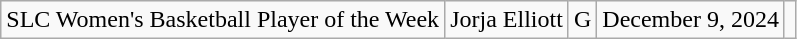<table class="wikitable" style="text-align:center">
<tr>
<td rowspan="1">SLC Women's Basketball Player of the Week</td>
<td>Jorja Elliott</td>
<td>G</td>
<td>December 9, 2024</td>
<td></td>
</tr>
</table>
